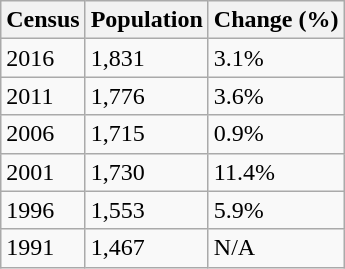<table class="wikitable">
<tr>
<th>Census</th>
<th>Population</th>
<th>Change (%)</th>
</tr>
<tr>
<td>2016</td>
<td>1,831</td>
<td> 3.1%</td>
</tr>
<tr>
<td>2011</td>
<td>1,776</td>
<td> 3.6%</td>
</tr>
<tr>
<td>2006</td>
<td>1,715</td>
<td> 0.9%</td>
</tr>
<tr>
<td>2001</td>
<td>1,730</td>
<td> 11.4%</td>
</tr>
<tr>
<td>1996</td>
<td>1,553</td>
<td> 5.9%</td>
</tr>
<tr>
<td>1991</td>
<td>1,467</td>
<td>N/A</td>
</tr>
</table>
